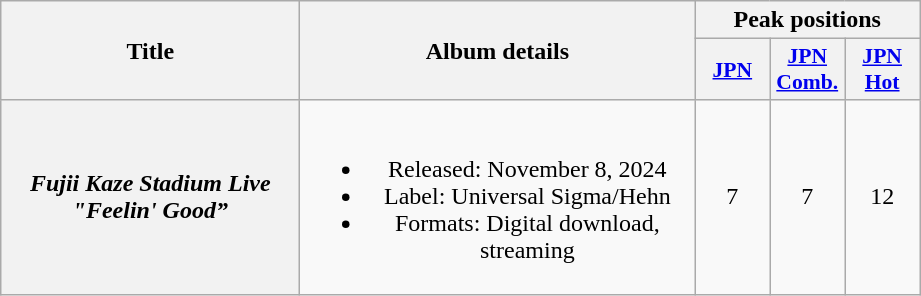<table class="wikitable plainrowheaders" style="text-align:center;">
<tr>
<th rowspan="2" style="width:12em;">Title</th>
<th rowspan="2" style="width:16em;">Album details</th>
<th colspan="3">Peak positions</th>
</tr>
<tr>
<th scope="col" style="width:3em;font-size:90%;"><a href='#'>JPN</a><br></th>
<th scope="col" style="width:3em;font-size:90%;"><a href='#'>JPN<br>Comb.</a><br></th>
<th scope="col" style="width:3em;font-size:90%;"><a href='#'>JPN Hot</a><br></th>
</tr>
<tr>
<th scope="row"><em>Fujii Kaze Stadium Live "Feelin' Good”</em></th>
<td><br><ul><li>Released: November 8, 2024</li><li>Label: Universal Sigma/Hehn</li><li>Formats: Digital download, streaming</li></ul></td>
<td>7</td>
<td>7</td>
<td>12</td>
</tr>
</table>
